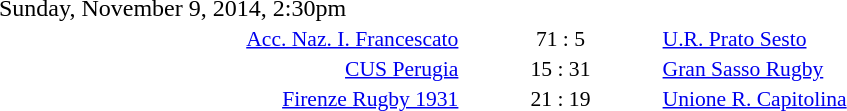<table style="width:70%;" cellspacing="1">
<tr>
<th width=35%></th>
<th width=15%></th>
<th></th>
</tr>
<tr>
<td>Sunday, November 9, 2014, 2:30pm</td>
</tr>
<tr style=font-size:90%>
<td align=right><a href='#'>Acc. Naz. I. Francescato</a></td>
<td align=center>71 : 5</td>
<td><a href='#'>U.R. Prato Sesto</a></td>
</tr>
<tr style=font-size:90%>
<td align=right><a href='#'>CUS Perugia</a></td>
<td align=center>15 : 31</td>
<td><a href='#'>Gran Sasso Rugby</a></td>
</tr>
<tr style=font-size:90%>
<td align=right><a href='#'>Firenze Rugby 1931</a></td>
<td align=center>21 : 19</td>
<td><a href='#'>Unione R. Capitolina</a></td>
</tr>
</table>
